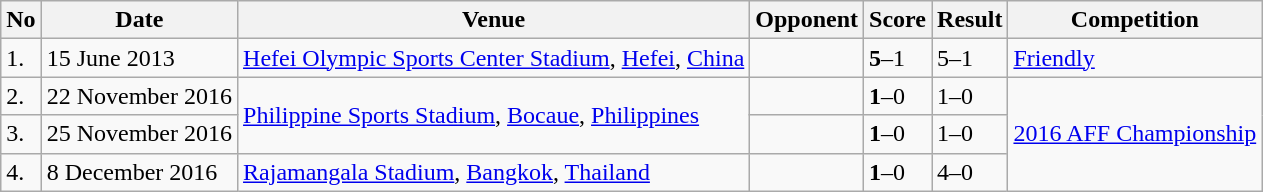<table class="wikitable">
<tr>
<th>No</th>
<th>Date</th>
<th>Venue</th>
<th>Opponent</th>
<th>Score</th>
<th>Result</th>
<th>Competition</th>
</tr>
<tr>
<td>1.</td>
<td>15 June 2013</td>
<td><a href='#'>Hefei Olympic Sports Center Stadium</a>, <a href='#'>Hefei</a>, <a href='#'>China</a></td>
<td></td>
<td><strong>5</strong>–1</td>
<td>5–1</td>
<td><a href='#'>Friendly</a></td>
</tr>
<tr>
<td>2.</td>
<td>22 November 2016</td>
<td rowspan=2><a href='#'>Philippine Sports Stadium</a>, <a href='#'>Bocaue</a>, <a href='#'>Philippines</a></td>
<td></td>
<td><strong>1</strong>–0</td>
<td>1–0</td>
<td rowspan=3><a href='#'>2016 AFF Championship</a></td>
</tr>
<tr>
<td>3.</td>
<td>25 November 2016</td>
<td></td>
<td><strong>1</strong>–0</td>
<td>1–0</td>
</tr>
<tr>
<td>4.</td>
<td>8 December 2016</td>
<td><a href='#'>Rajamangala Stadium</a>, <a href='#'>Bangkok</a>, <a href='#'>Thailand</a></td>
<td></td>
<td><strong>1</strong>–0</td>
<td>4–0</td>
</tr>
</table>
